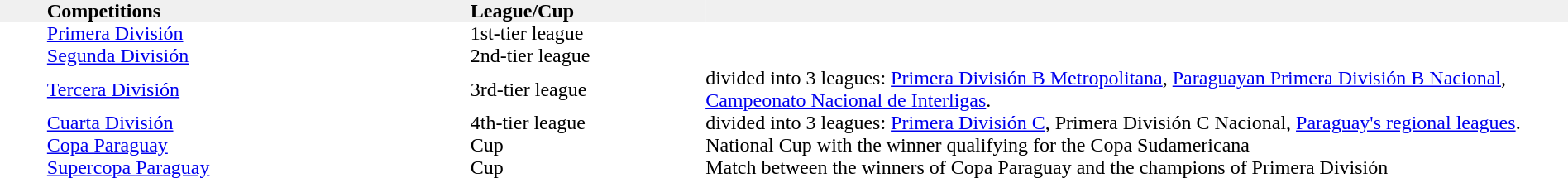<table width="100%" cellspacing="0" cellpadding="0">
<tr bgcolor="F0F0F0">
<th width="3%" align="left"></th>
<th width="27%" align="left">Competitions</th>
<th width="15%" align="left">League/Cup</th>
<th width="55%" align="left"></th>
</tr>
<tr>
<td></td>
<td><a href='#'>Primera División</a></td>
<td>1st-tier league</td>
<td></td>
</tr>
<tr>
<td></td>
<td><a href='#'>Segunda División</a></td>
<td>2nd-tier league</td>
<td></td>
</tr>
<tr>
<td></td>
<td><a href='#'>Tercera División</a></td>
<td>3rd-tier league</td>
<td>divided into 3 leagues: <a href='#'>Primera División B Metropolitana</a>, <a href='#'>Paraguayan Primera División B Nacional</a>, <a href='#'>Campeonato Nacional de Interligas</a>.</td>
</tr>
<tr>
<td></td>
<td><a href='#'>Cuarta División</a></td>
<td>4th-tier league</td>
<td>divided into 3 leagues: <a href='#'>Primera División C</a>, Primera División C Nacional, <a href='#'>Paraguay's regional leagues</a>.</td>
</tr>
<tr>
<td></td>
<td><a href='#'>Copa Paraguay</a></td>
<td>Cup</td>
<td>National Cup with the winner qualifying for the Copa Sudamericana</td>
</tr>
<tr>
<td></td>
<td><a href='#'>Supercopa Paraguay</a></td>
<td>Cup</td>
<td>Match between the winners of Copa Paraguay and the champions of Primera División</td>
</tr>
<tr>
</tr>
</table>
